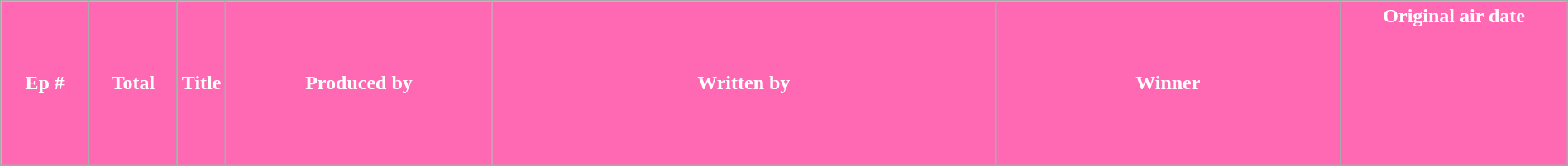<table class="wikitable plainrowheaders" style="width:100%; margin:auto;">
<tr>
<th scope="col" style="background-color: #FF69B4; color: #FFFFFF; width:4em;">Ep #</th>
<th scope="col" style="background-color: #FF69B4; color: #FFFFFF; width:4em;">Total</th>
<th scope="col" style="background-color: #FF69B4; color: #FFFFFF;">Title</th>
<th scope="col" style="background-color: #FF69B4; color: #FFFFFF; width:13em;">Produced by</th>
<th scope="col" style="background-color: #FF69B4; color: #FFFFFF; width:25em;">Written by</th>
<th scope="col" style="background-color: #FF69B4; color: #FFFFFF; width:17em;">Winner</th>
<th scope="col" style="background-color: #FF69B4; color: #FFFFFF; width:11em;">Original air date<br><br><br><br><br><br><br></th>
</tr>
</table>
